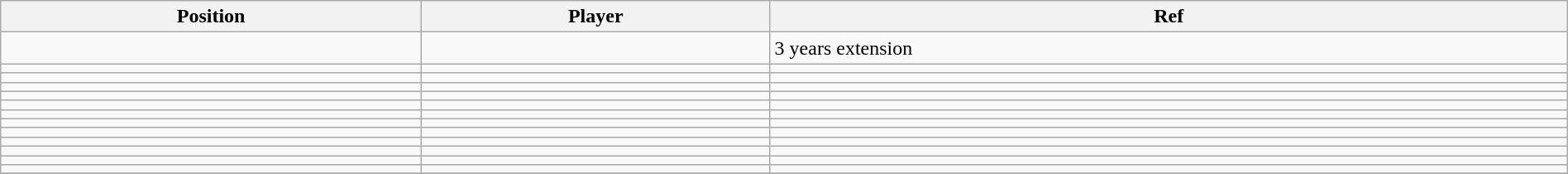<table class="wikitable sortable" style="width:100%; text-align:center; font-size:100%; text-align:left;">
<tr>
<th><strong>Position</strong></th>
<th><strong>Player</strong></th>
<th><strong>Ref</strong></th>
</tr>
<tr>
<td></td>
<td></td>
<td>3 years extension</td>
</tr>
<tr>
<td></td>
<td></td>
<td></td>
</tr>
<tr>
<td></td>
<td></td>
<td></td>
</tr>
<tr>
<td></td>
<td></td>
<td></td>
</tr>
<tr>
<td></td>
<td></td>
<td></td>
</tr>
<tr>
<td></td>
<td></td>
<td></td>
</tr>
<tr>
<td></td>
<td></td>
<td></td>
</tr>
<tr>
<td></td>
<td></td>
<td></td>
</tr>
<tr>
<td></td>
<td></td>
<td></td>
</tr>
<tr>
<td></td>
<td></td>
<td></td>
</tr>
<tr>
<td></td>
<td></td>
<td></td>
</tr>
<tr>
<td></td>
<td></td>
<td></td>
</tr>
<tr>
<td></td>
<td></td>
<td></td>
</tr>
<tr>
</tr>
</table>
